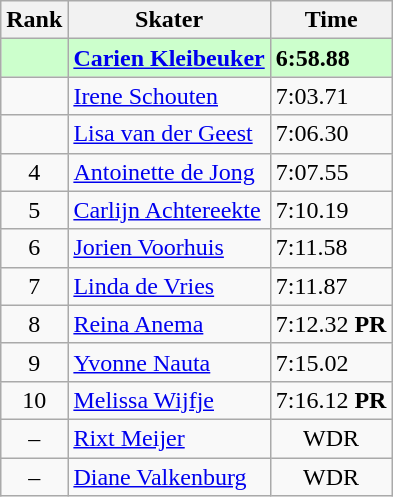<table class="wikitable">
<tr>
<th>Rank</th>
<th>Skater</th>
<th>Time</th>
</tr>
<tr bgcolor=ccffcc>
<td style="text-align:center"></td>
<td><strong><a href='#'>Carien Kleibeuker</a></strong></td>
<td><strong>6:58.88</strong></td>
</tr>
<tr>
<td style="text-align:center"></td>
<td><a href='#'>Irene Schouten</a></td>
<td>7:03.71</td>
</tr>
<tr>
<td style="text-align:center"></td>
<td><a href='#'>Lisa van der Geest</a></td>
<td>7:06.30</td>
</tr>
<tr>
<td style="text-align:center">4</td>
<td><a href='#'>Antoinette de Jong</a></td>
<td>7:07.55</td>
</tr>
<tr>
<td style="text-align:center">5</td>
<td><a href='#'>Carlijn Achtereekte</a></td>
<td>7:10.19</td>
</tr>
<tr>
<td style="text-align:center">6</td>
<td><a href='#'>Jorien Voorhuis</a></td>
<td>7:11.58</td>
</tr>
<tr>
<td style="text-align:center">7</td>
<td><a href='#'>Linda de Vries</a></td>
<td>7:11.87</td>
</tr>
<tr>
<td style="text-align:center">8</td>
<td><a href='#'>Reina Anema</a></td>
<td>7:12.32 <strong>PR</strong></td>
</tr>
<tr>
<td style="text-align:center">9</td>
<td><a href='#'>Yvonne Nauta</a></td>
<td>7:15.02</td>
</tr>
<tr>
<td style="text-align:center">10</td>
<td><a href='#'>Melissa Wijfje</a></td>
<td>7:16.12 <strong>PR</strong></td>
</tr>
<tr>
<td style="text-align:center">–</td>
<td><a href='#'>Rixt Meijer</a></td>
<td style="text-align:center">WDR</td>
</tr>
<tr>
<td style="text-align:center">–</td>
<td><a href='#'>Diane Valkenburg</a></td>
<td style="text-align:center">WDR</td>
</tr>
</table>
